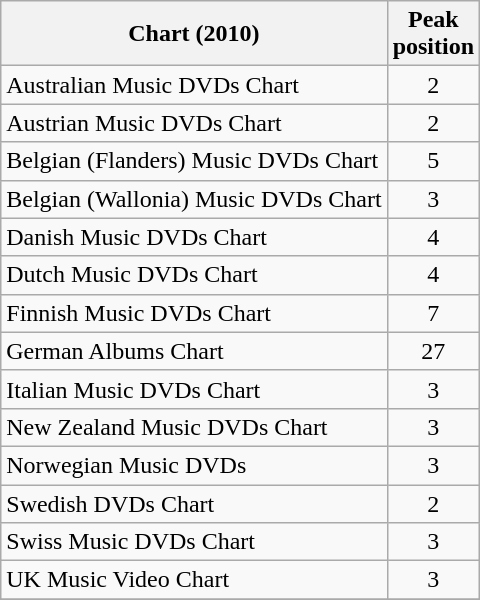<table class="wikitable plainrowheaders sortable" border="1">
<tr>
<th scope="col">Chart (2010)</th>
<th scope="col">Peak<br>position</th>
</tr>
<tr>
<td>Australian Music DVDs Chart</td>
<td style="text-align:center;">2</td>
</tr>
<tr>
<td>Austrian Music DVDs Chart</td>
<td style="text-align:center;">2</td>
</tr>
<tr>
<td>Belgian (Flanders) Music DVDs Chart</td>
<td style="text-align:center;">5</td>
</tr>
<tr>
<td>Belgian (Wallonia) Music DVDs Chart</td>
<td style="text-align:center;">3</td>
</tr>
<tr>
<td>Danish Music DVDs Chart</td>
<td style="text-align:center;">4</td>
</tr>
<tr>
<td>Dutch Music DVDs Chart</td>
<td style="text-align:center;">4</td>
</tr>
<tr>
<td>Finnish Music DVDs Chart</td>
<td style="text-align:center;">7</td>
</tr>
<tr>
<td>German Albums Chart</td>
<td style="text-align:center;">27</td>
</tr>
<tr>
<td>Italian Music DVDs Chart</td>
<td style="text-align:center;">3</td>
</tr>
<tr>
<td>New Zealand Music DVDs Chart</td>
<td style="text-align:center;">3</td>
</tr>
<tr>
<td>Norwegian Music DVDs</td>
<td style="text-align:center;">3</td>
</tr>
<tr>
<td>Swedish DVDs Chart</td>
<td style="text-align:center;">2</td>
</tr>
<tr>
<td>Swiss Music DVDs Chart</td>
<td style="text-align:center;">3</td>
</tr>
<tr>
<td>UK Music Video Chart</td>
<td style="text-align:center;">3</td>
</tr>
<tr>
</tr>
</table>
